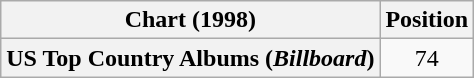<table class="wikitable plainrowheaders" style="text-align:center">
<tr>
<th scope="col">Chart (1998)</th>
<th scope="col">Position</th>
</tr>
<tr>
<th scope="row">US Top Country Albums (<em>Billboard</em>)</th>
<td>74</td>
</tr>
</table>
